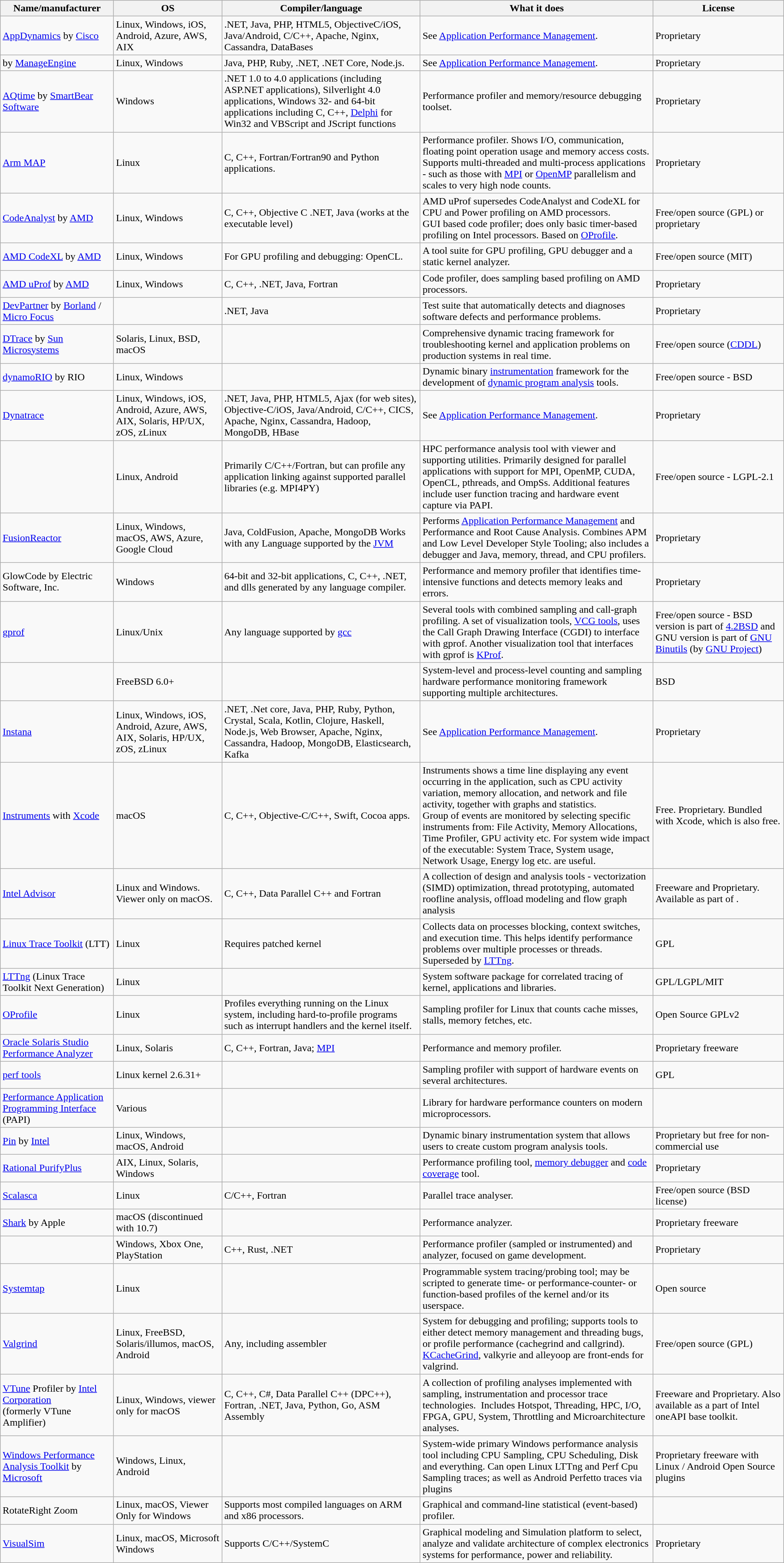<table class="wikitable sortable">
<tr>
<th>Name/manufacturer</th>
<th>OS</th>
<th>Compiler/language</th>
<th>What it does</th>
<th>License</th>
</tr>
<tr>
<td><a href='#'>AppDynamics</a> by <a href='#'>Cisco</a></td>
<td>Linux, Windows, iOS, Android, Azure, AWS, AIX</td>
<td>.NET, Java, PHP, HTML5, ObjectiveC/iOS, Java/Android, C/C++, Apache, Nginx, Cassandra, DataBases</td>
<td>See <a href='#'>Application Performance Management</a>.</td>
<td>Proprietary</td>
</tr>
<tr>
<td> by <a href='#'>ManageEngine</a></td>
<td>Linux, Windows</td>
<td>Java, PHP, Ruby, .NET, .NET Core, Node.js.</td>
<td>See <a href='#'>Application Performance Management</a>.</td>
<td>Proprietary</td>
</tr>
<tr>
<td><a href='#'>AQtime</a> by <a href='#'>SmartBear Software</a></td>
<td>Windows</td>
<td>.NET 1.0 to 4.0 applications (including ASP.NET applications), Silverlight 4.0 applications, Windows 32- and 64-bit applications including C, C++, <a href='#'>Delphi</a> for Win32 and VBScript and JScript functions</td>
<td>Performance profiler and memory/resource debugging toolset.</td>
<td>Proprietary</td>
</tr>
<tr>
<td><a href='#'>Arm MAP</a></td>
<td>Linux</td>
<td>C, C++, Fortran/Fortran90 and Python applications.</td>
<td>Performance profiler. Shows I/O, communication, floating point operation usage and memory access costs.<br>Supports multi-threaded and multi-process applications - such as those with <a href='#'>MPI</a> or <a href='#'>OpenMP</a> parallelism and scales to very high node counts.</td>
<td>Proprietary</td>
</tr>
<tr>
<td><a href='#'>CodeAnalyst</a> by <a href='#'>AMD</a></td>
<td>Linux, Windows</td>
<td>C, C++, Objective C .NET, Java (works at the executable level)</td>
<td>AMD uProf supersedes CodeAnalyst and CodeXL for CPU and Power profiling on AMD processors.<br>GUI based code profiler; does only basic timer-based profiling on Intel processors. Based on <a href='#'>OProfile</a>.</td>
<td>Free/open source (GPL) or proprietary</td>
</tr>
<tr>
<td><a href='#'>AMD CodeXL</a> by <a href='#'>AMD</a></td>
<td>Linux, Windows</td>
<td>For GPU profiling and debugging: OpenCL.</td>
<td>A tool suite for GPU profiling, GPU debugger and a static kernel analyzer.</td>
<td>Free/open source (MIT)</td>
</tr>
<tr>
<td><a href='#'>AMD uProf</a> by <a href='#'>AMD</a></td>
<td>Linux, Windows</td>
<td>C, C++, .NET, Java, Fortran</td>
<td>Code profiler, does sampling based profiling on AMD processors.</td>
<td>Proprietary</td>
</tr>
<tr>
<td><a href='#'>DevPartner</a> by <a href='#'>Borland</a> / <a href='#'>Micro Focus</a></td>
<td></td>
<td>.NET, Java</td>
<td>Test suite that automatically detects and diagnoses software defects and performance problems.</td>
<td>Proprietary</td>
</tr>
<tr>
<td><a href='#'>DTrace</a> by <a href='#'>Sun Microsystems</a></td>
<td>Solaris, Linux, BSD, macOS</td>
<td></td>
<td>Comprehensive dynamic tracing framework for troubleshooting kernel and application problems on production systems in real time.</td>
<td>Free/open source (<a href='#'>CDDL</a>)</td>
</tr>
<tr>
<td><a href='#'>dynamoRIO</a> by RIO</td>
<td>Linux, Windows</td>
<td></td>
<td>Dynamic binary <a href='#'>instrumentation</a> framework for the development of <a href='#'>dynamic program analysis</a> tools.</td>
<td>Free/open source - BSD</td>
</tr>
<tr>
<td><a href='#'>Dynatrace</a></td>
<td>Linux, Windows, iOS, Android, Azure, AWS, AIX, Solaris, HP/UX, zOS, zLinux</td>
<td>.NET, Java, PHP, HTML5, Ajax (for web sites), Objective-C/iOS, Java/Android, C/C++, CICS, Apache, Nginx, Cassandra, Hadoop, MongoDB, HBase</td>
<td>See <a href='#'>Application Performance Management</a>.</td>
<td>Proprietary</td>
</tr>
<tr>
<td></td>
<td>Linux, Android</td>
<td>Primarily C/C++/Fortran, but can profile any application linking against supported parallel libraries (e.g. MPI4PY)</td>
<td>HPC performance analysis tool with viewer and supporting utilities.  Primarily designed for parallel applications with support for MPI, OpenMP, CUDA, OpenCL, pthreads, and OmpSs. Additional features include user function tracing and hardware event capture via PAPI.</td>
<td>Free/open source - LGPL-2.1</td>
</tr>
<tr>
<td><a href='#'>FusionReactor</a></td>
<td>Linux, Windows, macOS, AWS, Azure, Google Cloud</td>
<td>Java, ColdFusion, Apache, MongoDB Works with any Language supported by the <a href='#'>JVM</a></td>
<td>Performs <a href='#'>Application Performance Management</a> and Performance and Root Cause Analysis. Combines APM and Low Level Developer Style Tooling; also includes a debugger and Java, memory, thread, and CPU profilers.</td>
<td>Proprietary</td>
</tr>
<tr>
<td>GlowCode by Electric Software, Inc.</td>
<td>Windows</td>
<td>64-bit and 32-bit applications, C, C++, .NET, and dlls generated by any language compiler.</td>
<td>Performance and memory profiler that identifies time-intensive functions and detects memory leaks and errors.</td>
<td>Proprietary</td>
</tr>
<tr>
<td><a href='#'>gprof</a></td>
<td>Linux/Unix</td>
<td>Any language supported by <a href='#'>gcc</a></td>
<td>Several tools with combined sampling and call-graph profiling. A set of visualization tools, <a href='#'>VCG tools</a>, uses the Call Graph Drawing Interface (CGDI) to interface with gprof. Another visualization tool that interfaces with gprof is <a href='#'>KProf</a>.</td>
<td>Free/open source - BSD version is part of <a href='#'>4.2BSD</a> and GNU version is part of <a href='#'>GNU Binutils</a> (by <a href='#'>GNU Project</a>)</td>
</tr>
<tr>
<td></td>
<td>FreeBSD 6.0+</td>
<td></td>
<td>System-level and process-level counting and sampling hardware performance monitoring framework supporting multiple architectures.</td>
<td>BSD</td>
</tr>
<tr>
<td><a href='#'>Instana</a></td>
<td>Linux, Windows, iOS, Android, Azure, AWS, AIX, Solaris, HP/UX, zOS, zLinux</td>
<td>.NET, .Net core, Java, PHP, Ruby, Python, Crystal, Scala, Kotlin, Clojure, Haskell, Node.js, Web Browser, Apache, Nginx, Cassandra, Hadoop, MongoDB, Elasticsearch, Kafka</td>
<td>See <a href='#'>Application Performance Management</a>.</td>
<td>Proprietary</td>
</tr>
<tr>
<td><a href='#'>Instruments</a> with <a href='#'>Xcode</a></td>
<td>macOS</td>
<td>C, C++, Objective-C/C++, Swift, Cocoa apps.</td>
<td>Instruments shows a time line displaying any event occurring in the application, such as CPU activity variation, memory allocation, and network and file activity, together with graphs and statistics.<br>Group of events are monitored by selecting specific instruments from: File Activity, Memory Allocations, Time Profiler, GPU activity etc. For system wide impact of the executable: System Trace, System usage, Network Usage, Energy log etc. are useful.</td>
<td>Free. Proprietary. Bundled with Xcode, which is also free.</td>
</tr>
<tr>
<td><a href='#'>Intel Advisor</a></td>
<td>Linux and Windows.  Viewer only on macOS.</td>
<td>C, C++, Data Parallel C++ and Fortran</td>
<td>A collection of design and analysis tools - vectorization (SIMD) optimization, thread prototyping, automated roofline analysis, offload modeling and flow graph analysis</td>
<td>Freeware and Proprietary. Available as part of .</td>
</tr>
<tr>
<td><a href='#'>Linux Trace Toolkit</a> (LTT)</td>
<td>Linux</td>
<td>Requires patched kernel</td>
<td>Collects data on processes blocking, context switches, and execution time. This helps identify performance problems over multiple processes or threads. Superseded by <a href='#'>LTTng</a>.</td>
<td>GPL</td>
</tr>
<tr>
<td><a href='#'>LTTng</a> (Linux Trace Toolkit Next Generation)</td>
<td>Linux</td>
<td></td>
<td>System software package for correlated tracing of kernel, applications and libraries.</td>
<td>GPL/LGPL/MIT</td>
</tr>
<tr>
<td><a href='#'>OProfile</a></td>
<td>Linux</td>
<td>Profiles everything running on the Linux system, including hard-to-profile programs such as interrupt handlers and the kernel itself.</td>
<td>Sampling profiler for Linux that counts cache misses, stalls, memory fetches, etc.</td>
<td>Open Source GPLv2</td>
</tr>
<tr>
<td><a href='#'>Oracle Solaris Studio</a> <a href='#'>Performance Analyzer</a></td>
<td>Linux, Solaris</td>
<td>C, C++, Fortran, Java; <a href='#'>MPI</a></td>
<td>Performance and memory profiler.</td>
<td>Proprietary freeware</td>
</tr>
<tr>
<td><a href='#'>perf tools</a></td>
<td>Linux kernel 2.6.31+</td>
<td></td>
<td>Sampling profiler with support of hardware events on several architectures.</td>
<td>GPL</td>
</tr>
<tr>
<td><a href='#'>Performance Application Programming Interface</a> (PAPI)</td>
<td>Various</td>
<td></td>
<td>Library for hardware performance counters on modern microprocessors.</td>
<td></td>
</tr>
<tr>
<td><a href='#'>Pin</a> by <a href='#'>Intel</a></td>
<td>Linux, Windows, macOS, Android</td>
<td></td>
<td>Dynamic binary instrumentation system that allows users to create custom program analysis tools.</td>
<td>Proprietary but free for non-commercial use</td>
</tr>
<tr>
<td><a href='#'>Rational PurifyPlus</a></td>
<td>AIX, Linux, Solaris, Windows</td>
<td></td>
<td>Performance profiling tool, <a href='#'>memory debugger</a> and <a href='#'>code coverage</a> tool.</td>
<td>Proprietary</td>
</tr>
<tr>
<td><a href='#'>Scalasca</a></td>
<td>Linux</td>
<td>C/C++, Fortran</td>
<td>Parallel trace analyser.</td>
<td>Free/open source (BSD license)</td>
</tr>
<tr>
<td><a href='#'>Shark</a> by Apple</td>
<td>macOS (discontinued with 10.7)</td>
<td></td>
<td>Performance analyzer.</td>
<td>Proprietary freeware</td>
</tr>
<tr>
<td></td>
<td>Windows, Xbox One, PlayStation</td>
<td>C++, Rust, .NET</td>
<td>Performance profiler (sampled or instrumented) and analyzer, focused on game development.</td>
<td>Proprietary</td>
</tr>
<tr>
<td><a href='#'>Systemtap</a></td>
<td>Linux</td>
<td></td>
<td>Programmable system tracing/probing tool; may be scripted to generate time- or performance-counter- or function-based profiles of the kernel and/or its userspace.</td>
<td>Open source</td>
</tr>
<tr>
<td><a href='#'>Valgrind</a></td>
<td>Linux, FreeBSD, Solaris/illumos, macOS, Android</td>
<td>Any, including assembler</td>
<td>System for debugging and profiling; supports tools to either detect memory management and threading bugs, or profile performance (cachegrind and callgrind). <a href='#'>KCacheGrind</a>, valkyrie and alleyoop are front-ends for valgrind.</td>
<td>Free/open source (GPL)</td>
</tr>
<tr>
<td><a href='#'>VTune</a> Profiler by <a href='#'>Intel Corporation</a><br>(formerly VTune Amplifier)</td>
<td>Linux, Windows, viewer only for macOS</td>
<td>C, C++, C#, Data Parallel C++ (DPC++), Fortran, .NET, Java, Python, Go, ASM Assembly</td>
<td>A collection of profiling analyses implemented with sampling, instrumentation and processor trace technologies.  Includes Hotspot, Threading, HPC, I/O, FPGA, GPU, System, Throttling and Microarchitecture analyses.</td>
<td>Freeware and Proprietary.  Also available as a part of Intel oneAPI base toolkit.</td>
</tr>
<tr>
<td><a href='#'>Windows Performance Analysis Toolkit</a> by <a href='#'>Microsoft</a></td>
<td>Windows, Linux, Android</td>
<td></td>
<td>System-wide primary Windows performance analysis tool including CPU Sampling, CPU Scheduling, Disk and everything. Can open Linux LTTng and Perf Cpu Sampling traces; as well as Android Perfetto traces via plugins</td>
<td>Proprietary freeware with Linux / Android Open Source plugins</td>
</tr>
<tr>
<td>RotateRight Zoom</td>
<td>Linux, macOS, Viewer Only for Windows</td>
<td>Supports most compiled languages on ARM and x86 processors.</td>
<td>Graphical and command-line statistical (event-based) profiler.</td>
<td></td>
</tr>
<tr>
<td><a href='#'>VisualSim</a></td>
<td>Linux, macOS, Microsoft Windows</td>
<td>Supports C/C++/SystemC</td>
<td>Graphical modeling and Simulation platform to select, analyze and validate architecture of complex electronics systems for performance, power and reliability.</td>
<td>Proprietary</td>
</tr>
</table>
